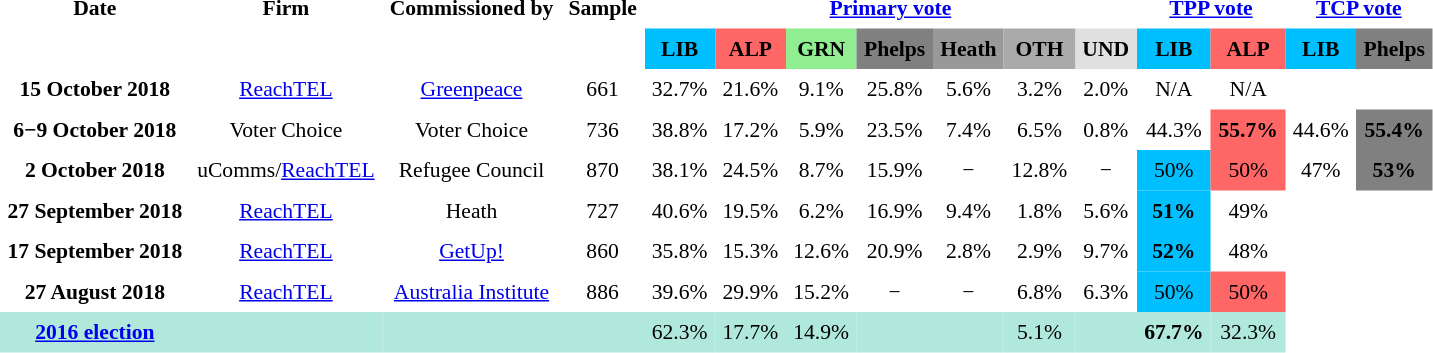<table class="toccolours" cellpadding="5" cellspacing="0" style="float:left; margin-right:.5em; margin-top:.4em; font-size:90%;">
<tr>
</tr>
<tr>
<th style="background:#; text-align:center;">Date</th>
<th style="background:#; text-align:center;">Firm</th>
<th style="background:#; text-align:center;">Commissioned by</th>
<th style="background:#; text-align:center;">Sample</th>
<th colspan="7" style="background:#; text-align:center;"><a href='#'>Primary vote</a></th>
<th style="background:#; text-align:center;" colspan="2"><a href='#'>TPP vote</a></th>
<th style="background:#; text-align:center;" colspan="2"><a href='#'>TCP vote</a></th>
</tr>
<tr>
<th style="background:#; text-align:center;"></th>
<th style="background:#; text-align:center;"></th>
<th style="background:#; text-align:center;"></th>
<th style="background:#; text-align:center;"></th>
<th style="background:#00bfff; text-align:center;">LIB</th>
<th style="background:#f66; text-align:center;">ALP</th>
<th style="background:#90ee90; text-align:center;">GRN</th>
<th style="background:gray; text-align:center;">Phelps</th>
<th style="background:#999999; text-align:center;">Heath</th>
<th style="background:#AAAAAA; text-align:center;">OTH</th>
<th style="background:#E0E0E0; text-align:center;">UND</th>
<th style="background:#00bfff; text-align:center;">LIB</th>
<th style="background:#f66; text-align:center;">ALP</th>
<th style="background:#00bfff; text-align:center;">LIB</th>
<th style="background:gray; text-align:center;">Phelps</th>
</tr>
<tr>
<th style="text-align:center;" bgcolor="">15 October 2018</th>
<td style="text-align:center;" bgcolor=""><a href='#'>ReachTEL</a></td>
<td style="text-align:center;" bgcolor=""><a href='#'>Greenpeace</a></td>
<td style="text-align:center;" bgcolor="">661</td>
<td width="" style="text-align:center; background:#;">32.7%</td>
<td width="" style="text-align:center; background:#;">21.6%</td>
<td width="" style="text-align:center; background:#;">9.1%</td>
<td width="" style="text-align:center; background:#;">25.8%</td>
<td width="" style="text-align:center; background:#;">5.6%</td>
<td width="" style="text-align:center; background:#;">3.2%</td>
<td width="" style="text-align:center; background:#;">2.0%</td>
<td width="" style="text-align:center; background:#">N/A</td>
<td width="" style="text-align:center; background:#;">N/A</td>
<td width="" style="text-align:center; background:#;"></td>
<td width="" style="text-align:center; background:#"></td>
</tr>
<tr>
<th style="text-align:center;" bgcolor="">6−9 October 2018</th>
<td style="text-align:center;" bgcolor="">Voter Choice</td>
<td style="text-align:center;" bgcolor="">Voter Choice</td>
<td style="text-align:center;" bgcolor="">736</td>
<td width="" style="text-align:center; background:#;">38.8%</td>
<td width="" style="text-align:center; background:#;">17.2%</td>
<td width="" style="text-align:center; background:#;">5.9%</td>
<td width="" style="text-align:center; background:#;">23.5%</td>
<td width="" style="text-align:center; background:#;">7.4%</td>
<td width="" style="text-align:center; background:#;">6.5%</td>
<td width="" style="text-align:center; background:#;">0.8%</td>
<td width="" style="text-align:center; background:#">44.3%</td>
<td width="" style="text-align:center; background:#f66;"><strong>55.7%</strong></td>
<td width="" style="text-align:center; background:#;">44.6%</td>
<td width="" style="text-align:center; background:grey"><strong>55.4%</strong></td>
</tr>
<tr>
<th style="text-align:center;" bgcolor="">2 October 2018</th>
<td style="text-align:center;" bgcolor="">uComms/<a href='#'>ReachTEL</a></td>
<td style="text-align:center;" bgcolor="">Refugee Council</td>
<td style="text-align:center;" bgcolor="">870</td>
<td width="" style="text-align:center; background:#;">38.1%</td>
<td width="" style="text-align:center; background:#;">24.5%</td>
<td width="" style="text-align:center; background:#;">8.7%</td>
<td width="" style="text-align:center; background:#;">15.9%</td>
<td width="" style="text-align:center; background:#;">−</td>
<td width="" style="text-align:center; background:#;">12.8%</td>
<td width="" style="text-align:center; background:#;">−</td>
<td width="" style="text-align:center; background:#00bfff;">50%</td>
<td width="" style="text-align:center; background:#f66;">50%</td>
<td width="" style="text-align:center; background:#;">47%</td>
<td width="" style="text-align:center; background:grey"><strong>53%</strong></td>
</tr>
<tr>
<th style="text-align:center;" bgcolor="">27 September 2018</th>
<td style="text-align:center;" bgcolor=""><a href='#'>ReachTEL</a></td>
<td style="text-align:center;" bgcolor="">Heath</td>
<td style="text-align:center;" bgcolor="">727</td>
<td width="" style="text-align:center; background:#;">40.6%</td>
<td width="" style="text-align:center; background:#;">19.5%</td>
<td width="" style="text-align:center; background:#;">6.2%</td>
<td width="" style="text-align:center; background:#;">16.9%</td>
<td width="" style="text-align:center; background:#;">9.4%</td>
<td width="" style="text-align:center; background:#;">1.8%</td>
<td width="" style="text-align:center; background:#;">5.6%</td>
<td width="" style="text-align:center; background:#00bfff;"><strong>51%</strong></td>
<td width="" style="text-align:center; background:#;">49%</td>
</tr>
<tr>
<th style="text-align:center;" bgcolor="">17 September 2018</th>
<td style="text-align:center;" bgcolor=""><a href='#'>ReachTEL</a></td>
<td style="text-align:center;" bgcolor=""><a href='#'>GetUp!</a></td>
<td style="text-align:center;" bgcolor="">860</td>
<td width="" style="text-align:center; background:#;">35.8%</td>
<td width="" style="text-align:center; background:#;">15.3%</td>
<td width="" style="text-align:center; background:#;">12.6%</td>
<td width="" style="text-align:center; background:#;">20.9%</td>
<td width="" style="text-align:center; background:#;">2.8%</td>
<td width="" style="text-align:center; background:#;">2.9%</td>
<td width="" style="text-align:center; background:#;">9.7%</td>
<td width="" style="text-align:center; background:#00bfff;"><strong>52%</strong></td>
<td width="" style="text-align:center; background:#;">48%</td>
</tr>
<tr>
<th style="text-align:center;" bgcolor="">27 August 2018</th>
<td style="text-align:center;" bgcolor=""><a href='#'>ReachTEL</a></td>
<td style="text-align:center;" bgcolor=""><a href='#'>Australia Institute</a></td>
<td style="text-align:center;" bgcolor="">886</td>
<td width="" style="text-align:center; background:#;">39.6%</td>
<td width="" style="text-align:center; background:#;">29.9%</td>
<td width="" style="text-align:center; background:#;">15.2%</td>
<td width="" style="text-align:center; background:#;">−</td>
<td width="" style="text-align:center; background:#;">−</td>
<td width="" style="text-align:center; background:#;">6.8%</td>
<td width="" style="text-align:center; background:#;">6.3%</td>
<td width="" style="text-align:center; background:#00bfff;">50%</td>
<td width="" style="text-align:center; background:#f66;">50%</td>
</tr>
<tr>
<th style="text-align:center; background:#b0e9db;"><strong><a href='#'>2016 election</a></strong></th>
<td width="" style="text-align:center; background:#b0e9db;"></td>
<td width="" style="text-align:center; background:#b0e9db;"></td>
<td width="" style="text-align:center; background:#b0e9db;"></td>
<td width="" style="text-align:center; background:#b0e9db;">62.3%</td>
<td width="" style="text-align:center; background:#b0e9db;">17.7%</td>
<td width="" style="text-align:center; background:#b0e9db;">14.9%</td>
<td width="" style="text-align:center; background:#b0e9db;"></td>
<td width="" style="text-align:center; background:#b0e9db;"></td>
<td width="" style="text-align:center; background:#b0e9db;">5.1%</td>
<td width="" style="text-align:center; background:#b0e9db;"></td>
<td width="" style="text-align:center; background:#b0e9db;"><strong>67.7%</strong></td>
<td width="" style="text-align:center; background:#b0e9db;">32.3%</td>
</tr>
</table>
